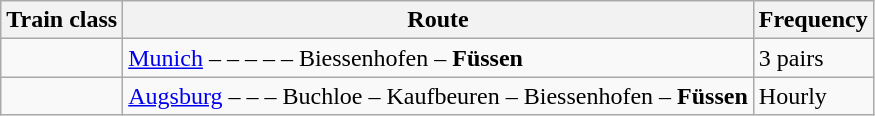<table class="wikitable">
<tr class="hintergrundfarbe6">
<th>Train class</th>
<th>Route</th>
<th>Frequency</th>
</tr>
<tr>
<td style="text-align:center;"></td>
<td><a href='#'>Munich</a> –  –  –  –  – Biessenhofen – <strong>Füssen</strong></td>
<td>3 pairs</td>
</tr>
<tr>
<td style="text-align:center;"></td>
<td><a href='#'>Augsburg</a> –  –  – Buchloe – Kaufbeuren – Biessenhofen – <strong>Füssen</strong></td>
<td>Hourly</td>
</tr>
</table>
